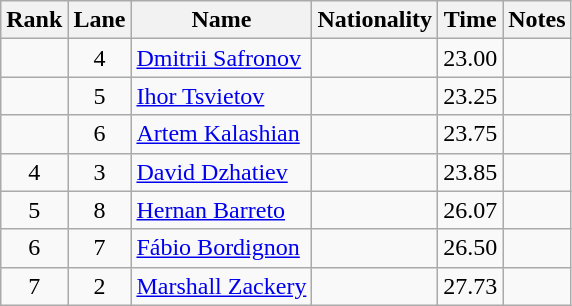<table class="wikitable sortable" style="text-align:center">
<tr>
<th>Rank</th>
<th>Lane</th>
<th>Name</th>
<th>Nationality</th>
<th>Time</th>
<th>Notes</th>
</tr>
<tr>
<td></td>
<td>4</td>
<td align="left"><a href='#'>Dmitrii Safronov</a></td>
<td align="left"></td>
<td>23.00</td>
<td><strong></strong></td>
</tr>
<tr>
<td></td>
<td>5</td>
<td align="left"><a href='#'>Ihor Tsvietov</a></td>
<td align="left"></td>
<td>23.25</td>
<td></td>
</tr>
<tr>
<td></td>
<td>6</td>
<td align="left"><a href='#'>Artem Kalashian</a></td>
<td align="left"></td>
<td>23.75</td>
<td></td>
</tr>
<tr>
<td>4</td>
<td>3</td>
<td align="left"><a href='#'>David Dzhatiev</a></td>
<td align="left"></td>
<td>23.85</td>
<td></td>
</tr>
<tr>
<td>5</td>
<td>8</td>
<td align="left"><a href='#'>Hernan Barreto</a></td>
<td align="left"></td>
<td>26.07</td>
<td></td>
</tr>
<tr>
<td>6</td>
<td>7</td>
<td align="left"><a href='#'>Fábio Bordignon</a></td>
<td align="left"></td>
<td>26.50</td>
<td></td>
</tr>
<tr>
<td>7</td>
<td>2</td>
<td align="left"><a href='#'>Marshall Zackery</a></td>
<td align="left"></td>
<td>27.73</td>
<td></td>
</tr>
</table>
